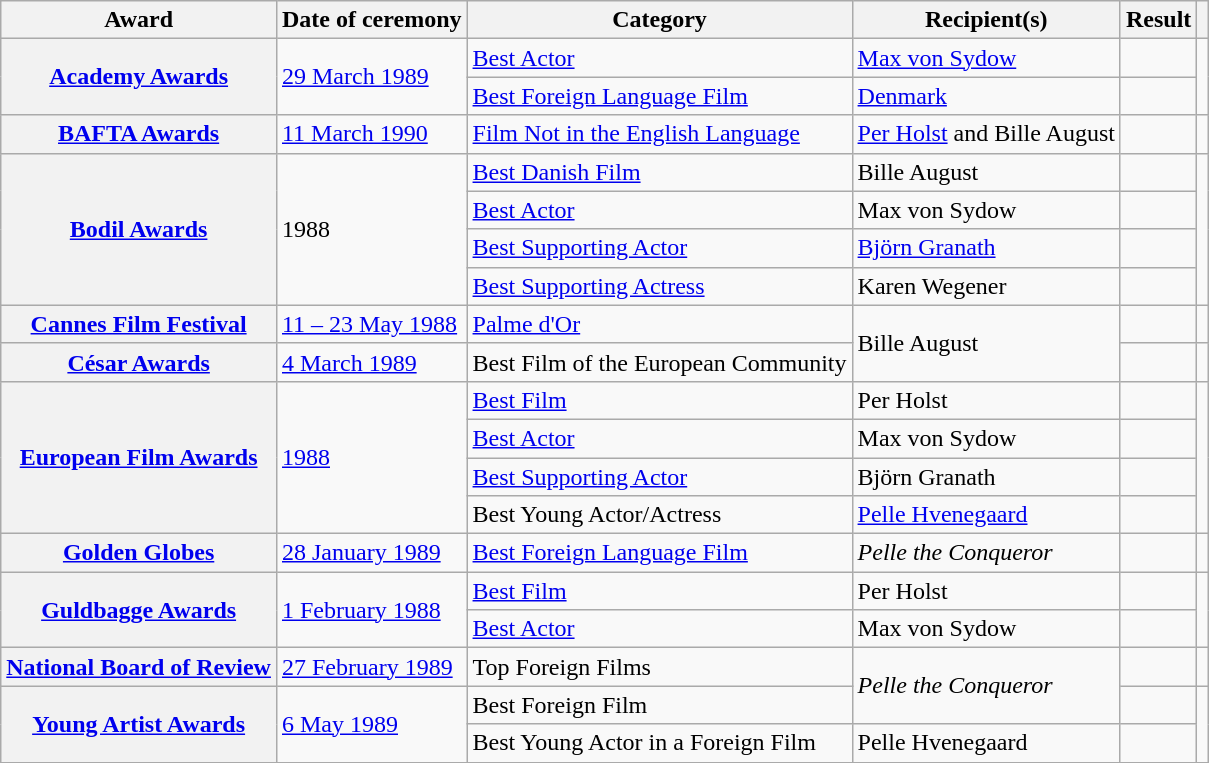<table class="wikitable plainrowheaders sortable">
<tr>
<th scope="col">Award</th>
<th scope="col">Date of ceremony</th>
<th scope="col">Category</th>
<th scope="col">Recipient(s)</th>
<th scope="col">Result</th>
<th scope="col" class="unsortable"></th>
</tr>
<tr>
<th scope="row" rowspan="2"><a href='#'>Academy Awards</a></th>
<td rowspan="2"><a href='#'>29 March 1989</a></td>
<td><a href='#'>Best Actor</a></td>
<td><a href='#'>Max von Sydow</a></td>
<td></td>
<td rowspan="2"></td>
</tr>
<tr>
<td><a href='#'>Best Foreign Language Film</a></td>
<td><a href='#'>Denmark</a></td>
<td></td>
</tr>
<tr>
<th scope="row"><a href='#'>BAFTA Awards</a></th>
<td rowspan="1"><a href='#'>11 March 1990</a></td>
<td><a href='#'>Film Not in the English Language</a></td>
<td><a href='#'>Per Holst</a> and Bille August</td>
<td></td>
<td rowspan="1"></td>
</tr>
<tr>
<th scope="row" rowspan="4"><a href='#'>Bodil Awards</a></th>
<td rowspan="4">1988</td>
<td><a href='#'>Best Danish Film</a></td>
<td>Bille August</td>
<td></td>
<td rowspan="4"></td>
</tr>
<tr>
<td><a href='#'>Best Actor</a></td>
<td>Max von Sydow</td>
<td></td>
</tr>
<tr>
<td><a href='#'>Best Supporting Actor</a></td>
<td><a href='#'>Björn Granath</a></td>
<td></td>
</tr>
<tr>
<td><a href='#'>Best Supporting Actress</a></td>
<td>Karen Wegener</td>
<td></td>
</tr>
<tr>
<th scope="row"><a href='#'>Cannes Film Festival</a></th>
<td rowspan="1"><a href='#'>11 – 23 May 1988</a></td>
<td><a href='#'>Palme d'Or</a></td>
<td rowspan="2">Bille August</td>
<td></td>
<td rowspan="1"></td>
</tr>
<tr>
<th scope="row"><a href='#'>César Awards</a></th>
<td rowspan="1"><a href='#'>4 March 1989</a></td>
<td>Best Film of the European Community</td>
<td></td>
<td rowspan="1"></td>
</tr>
<tr>
<th scope="row" rowspan="4"><a href='#'>European Film Awards</a></th>
<td rowspan="4"><a href='#'>1988</a></td>
<td><a href='#'>Best Film</a></td>
<td>Per Holst</td>
<td></td>
<td rowspan="4"></td>
</tr>
<tr>
<td><a href='#'>Best Actor</a></td>
<td>Max von Sydow</td>
<td></td>
</tr>
<tr>
<td><a href='#'>Best Supporting Actor</a></td>
<td>Björn Granath</td>
<td></td>
</tr>
<tr>
<td>Best Young Actor/Actress</td>
<td><a href='#'>Pelle Hvenegaard</a></td>
<td></td>
</tr>
<tr>
<th scope="row"><a href='#'>Golden Globes</a></th>
<td rowspan="1"><a href='#'>28 January 1989</a></td>
<td><a href='#'>Best Foreign Language Film</a></td>
<td><em>Pelle the Conqueror</em></td>
<td></td>
<td rowspan="1"></td>
</tr>
<tr>
<th scope="row" rowspan="2"><a href='#'>Guldbagge Awards</a></th>
<td rowspan="2"><a href='#'>1 February 1988</a></td>
<td><a href='#'>Best Film</a></td>
<td>Per Holst</td>
<td></td>
<td rowspan="2"></td>
</tr>
<tr>
<td><a href='#'>Best Actor</a></td>
<td>Max von Sydow</td>
<td></td>
</tr>
<tr>
<th scope="row"><a href='#'>National Board of Review</a></th>
<td rowspan="1"><a href='#'>27 February 1989</a></td>
<td>Top Foreign Films</td>
<td rowspan="2"><em>Pelle the Conqueror</em></td>
<td></td>
<td rowspan="1"></td>
</tr>
<tr>
<th scope="row" rowspan="2"><a href='#'>Young Artist Awards</a></th>
<td rowspan="2"><a href='#'>6 May 1989</a></td>
<td>Best Foreign Film</td>
<td></td>
<td rowspan="2"></td>
</tr>
<tr>
<td>Best Young Actor in a Foreign Film</td>
<td>Pelle Hvenegaard</td>
<td></td>
</tr>
<tr>
</tr>
</table>
